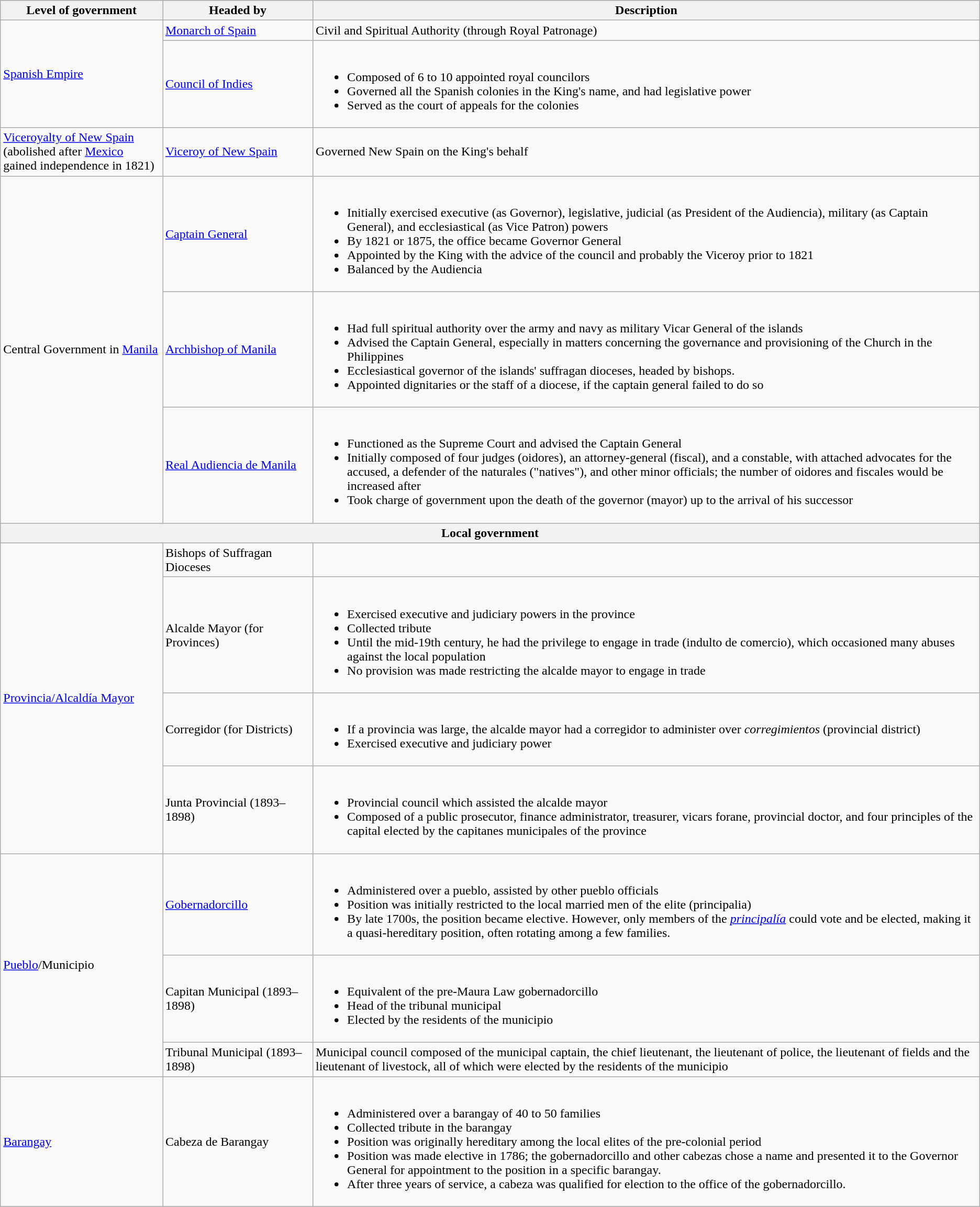<table class="wikitable">
<tr>
<th width=5%,>Level of government</th>
<th width=5%>Headed by</th>
<th width=30%>Description</th>
</tr>
<tr>
<td rowspan="2"><a href='#'>Spanish Empire</a></td>
<td><a href='#'>Monarch of Spain</a></td>
<td>Civil and Spiritual Authority (through Royal Patronage)</td>
</tr>
<tr>
<td><a href='#'>Council of Indies</a></td>
<td><br><ul><li>Composed of 6 to 10 appointed royal councilors</li><li>Governed all the Spanish colonies in the King's name, and had legislative power</li><li>Served as the court of appeals for the colonies</li></ul></td>
</tr>
<tr>
<td><a href='#'>Viceroyalty of New Spain</a> (abolished after <a href='#'>Mexico</a> gained independence in 1821)</td>
<td><a href='#'>Viceroy of New Spain</a></td>
<td>Governed New Spain on the King's behalf</td>
</tr>
<tr>
<td rowspan="3">Central Government in <a href='#'>Manila</a></td>
<td><a href='#'>Captain General</a></td>
<td><br><ul><li>Initially exercised executive (as Governor), legislative, judicial (as President of the Audiencia), military (as Captain General), and ecclesiastical (as Vice Patron) powers</li><li>By 1821 or 1875, the office became Governor General</li><li>Appointed by the King with the advice of the council and probably the Viceroy prior to 1821</li><li>Balanced by the Audiencia</li></ul></td>
</tr>
<tr>
<td><a href='#'>Archbishop of Manila</a></td>
<td><br><ul><li>Had full spiritual authority over the army and navy as military Vicar General of the islands</li><li>Advised the Captain General, especially in matters concerning the governance and provisioning of the Church in the Philippines</li><li>Ecclesiastical governor of the islands' suffragan dioceses, headed by bishops.</li><li>Appointed dignitaries or the staff of a diocese, if the captain general failed to do so</li></ul></td>
</tr>
<tr>
<td><a href='#'>Real Audiencia de Manila</a></td>
<td><br><ul><li>Functioned as the Supreme Court and advised the Captain General</li><li>Initially composed of four judges (oidores), an attorney-general (fiscal), and a constable, with attached advocates for the accused, a defender of the naturales ("natives"), and other minor officials; the number of oidores and fiscales would be increased after</li><li>Took charge of government upon the death of the governor (mayor) up to the arrival of his successor</li></ul></td>
</tr>
<tr>
<th colspan="3">Local government</th>
</tr>
<tr>
<td rowspan="4"><a href='#'>Provincia/Alcaldía Mayor</a></td>
<td>Bishops of Suffragan Dioceses</td>
<td></td>
</tr>
<tr>
<td>Alcalde Mayor (for Provinces)</td>
<td><br><ul><li>Exercised executive and judiciary powers in the province</li><li>Collected tribute</li><li>Until the mid-19th century, he had the privilege to engage in trade (indulto de comercio), which occasioned many abuses against the local population</li><li>No provision was made restricting the alcalde mayor to engage in trade</li></ul></td>
</tr>
<tr>
<td>Corregidor (for Districts)</td>
<td><br><ul><li>If a provincia was large, the alcalde mayor had a corregidor to administer over <em>corregimientos</em> (provincial district)</li><li>Exercised executive and judiciary power</li></ul></td>
</tr>
<tr>
<td>Junta Provincial (1893–1898)</td>
<td><br><ul><li>Provincial council which assisted the alcalde mayor</li><li>Composed of a public prosecutor, finance administrator, treasurer, vicars forane, provincial doctor, and four principles of the capital elected by the capitanes municipales of the province</li></ul></td>
</tr>
<tr>
<td rowspan="3"><a href='#'>Pueblo</a>/Municipio</td>
<td><a href='#'>Gobernadorcillo</a></td>
<td><br><ul><li>Administered over a pueblo, assisted by other pueblo officials</li><li>Position was initially restricted to the local married men of the elite (principalia)</li><li>By late 1700s, the position became elective. However, only members of the <em><a href='#'>principalía</a></em> could vote and be elected, making it a quasi-hereditary position, often rotating among a few families.</li></ul></td>
</tr>
<tr>
<td>Capitan Municipal (1893–1898)</td>
<td><br><ul><li>Equivalent of the pre-Maura Law gobernadorcillo</li><li>Head of the tribunal municipal</li><li>Elected by the residents of the municipio</li></ul></td>
</tr>
<tr>
<td>Tribunal Municipal (1893–1898)</td>
<td>Municipal council composed of the municipal captain, the chief lieutenant, the lieutenant of police, the lieutenant of fields and the lieutenant of livestock, all of which were elected by the residents of the municipio</td>
</tr>
<tr>
<td><a href='#'>Barangay</a></td>
<td>Cabeza de Barangay</td>
<td><br><ul><li>Administered over a barangay of 40 to 50 families</li><li>Collected tribute in the barangay</li><li>Position was originally hereditary among the local elites of the pre-colonial period</li><li>Position was made elective in 1786; the gobernadorcillo and other cabezas chose a name and presented it to the Governor General for appointment to the position in a specific barangay.</li><li>After three years of service, a cabeza was qualified for election to the office of the gobernadorcillo.</li></ul></td>
</tr>
</table>
